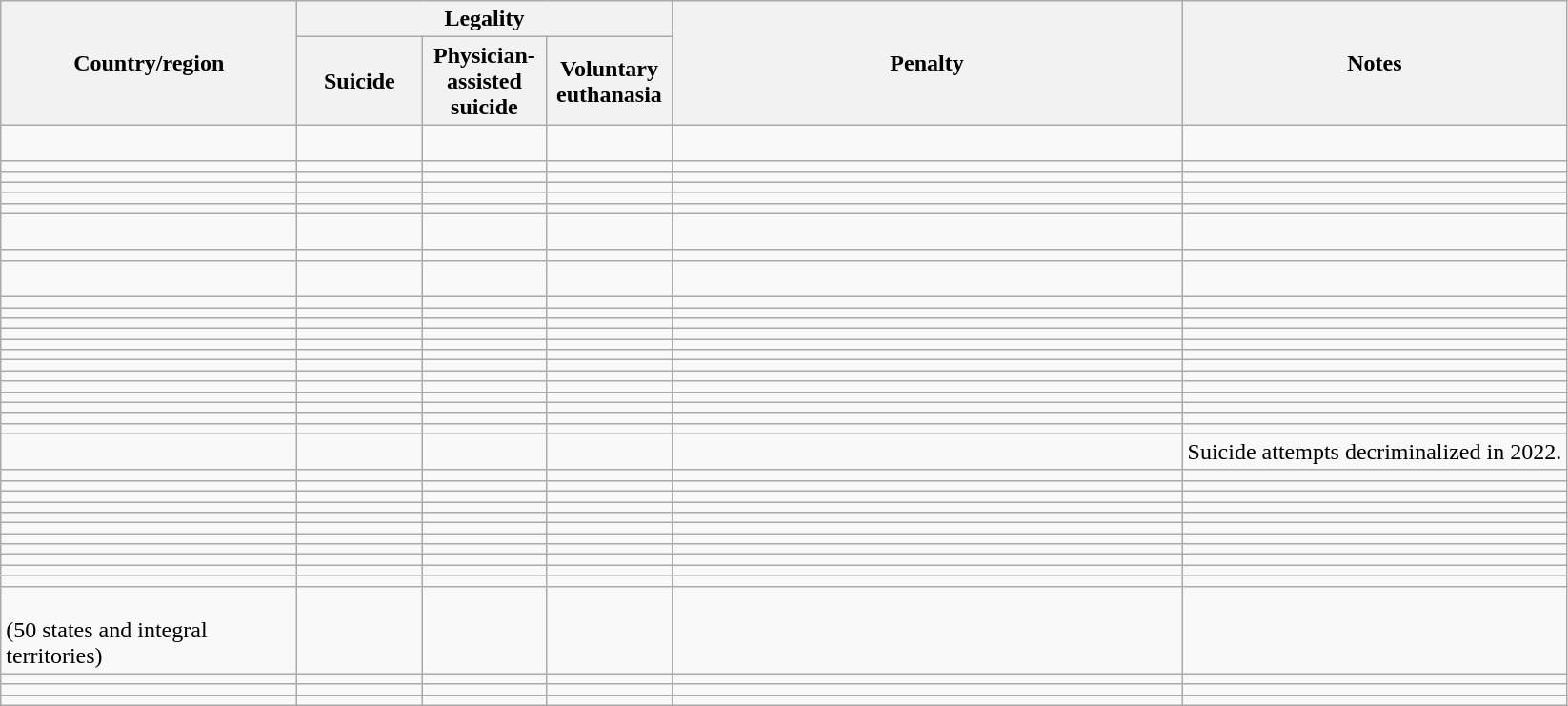<table class="wikitable">
<tr>
<th rowspan=2 width=200pt>Country/region</th>
<th colspan=3>Legality</th>
<th rowspan=2 width=350pt>Penalty</th>
<th rowspan=2>Notes</th>
</tr>
<tr>
<th width=80pt>Suicide</th>
<th width=80pt>Physician-assisted suicide</th>
<th width=80pt>Voluntary euthanasia</th>
</tr>
<tr>
<td><em></em></td>
<td></td>
<td></td>
<td></td>
<td><br>
</td>
<td></td>
</tr>
<tr>
<td></td>
<td></td>
<td></td>
<td></td>
<td></td>
<td></td>
</tr>
<tr>
<td></td>
<td></td>
<td></td>
<td></td>
<td></td>
<td></td>
</tr>
<tr>
<td></td>
<td></td>
<td></td>
<td></td>
<td></td>
<td></td>
</tr>
<tr>
<td></td>
<td></td>
<td></td>
<td></td>
<td></td>
<td></td>
</tr>
<tr>
<td></td>
<td></td>
<td></td>
<td></td>
<td></td>
<td></td>
</tr>
<tr>
<td><em></em></td>
<td></td>
<td></td>
<td></td>
<td><br></td>
<td></td>
</tr>
<tr>
<td></td>
<td></td>
<td></td>
<td></td>
<td></td>
<td></td>
</tr>
<tr>
<td></td>
<td></td>
<td></td>
<td></td>
<td></td>
<td><br></td>
</tr>
<tr>
<td><em></em></td>
<td></td>
<td></td>
<td></td>
<td></td>
<td></td>
</tr>
<tr>
<td></td>
<td></td>
<td></td>
<td></td>
<td></td>
<td></td>
</tr>
<tr>
<td><em></em></td>
<td></td>
<td></td>
<td></td>
<td></td>
<td></td>
</tr>
<tr>
<td></td>
<td></td>
<td></td>
<td></td>
<td></td>
<td></td>
</tr>
<tr>
<td></td>
<td></td>
<td></td>
<td></td>
<td></td>
<td></td>
</tr>
<tr>
<td></td>
<td></td>
<td></td>
<td></td>
<td></td>
<td></td>
</tr>
<tr>
<td></td>
<td></td>
<td></td>
<td></td>
<td></td>
<td></td>
</tr>
<tr>
<td></td>
<td></td>
<td></td>
<td></td>
<td></td>
<td></td>
</tr>
<tr>
<td></td>
<td></td>
<td></td>
<td></td>
<td></td>
<td></td>
</tr>
<tr>
<td></td>
<td></td>
<td></td>
<td></td>
<td></td>
<td></td>
</tr>
<tr>
<td><em></em></td>
<td></td>
<td></td>
<td></td>
<td></td>
<td></td>
</tr>
<tr>
<td></td>
<td></td>
<td></td>
<td></td>
<td></td>
<td></td>
</tr>
<tr>
<td></td>
<td></td>
<td></td>
<td></td>
<td></td>
<td></td>
</tr>
<tr>
<td></td>
<td></td>
<td></td>
<td></td>
<td></td>
<td>Suicide attempts decriminalized in 2022.</td>
</tr>
<tr>
<td></td>
<td></td>
<td></td>
<td></td>
<td></td>
<td></td>
</tr>
<tr>
<td></td>
<td></td>
<td></td>
<td></td>
<td></td>
<td></td>
</tr>
<tr>
<td></td>
<td></td>
<td></td>
<td></td>
<td></td>
<td></td>
</tr>
<tr>
<td></td>
<td></td>
<td></td>
<td></td>
<td></td>
<td></td>
</tr>
<tr>
<td></td>
<td></td>
<td></td>
<td></td>
<td></td>
<td></td>
</tr>
<tr>
<td></td>
<td></td>
<td></td>
<td></td>
<td></td>
<td></td>
</tr>
<tr>
<td></td>
<td></td>
<td></td>
<td></td>
<td></td>
<td></td>
</tr>
<tr>
<td></td>
<td></td>
<td></td>
<td></td>
<td></td>
<td></td>
</tr>
<tr>
<td><em></em></td>
<td></td>
<td></td>
<td></td>
<td></td>
<td></td>
</tr>
<tr>
<td></td>
<td></td>
<td></td>
<td></td>
<td></td>
<td></td>
</tr>
<tr>
<td><em></em></td>
<td></td>
<td></td>
<td></td>
<td></td>
<td></td>
</tr>
<tr>
<td><br>(50 states and integral territories)</td>
<td></td>
<td></td>
<td></td>
<td></td>
<td></td>
</tr>
<tr>
<td><em></em></td>
<td></td>
<td></td>
<td></td>
<td></td>
<td></td>
</tr>
<tr>
<td></td>
<td></td>
<td> </td>
<td> </td>
<td></td>
<td></td>
</tr>
<tr>
<td></td>
<td></td>
<td></td>
<td></td>
<td></td>
<td></td>
</tr>
</table>
